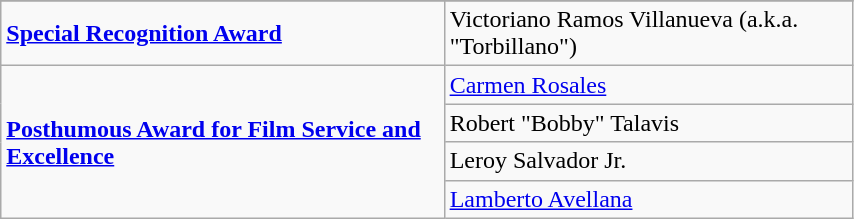<table class="wikitable" width=45%>
<tr style="background:#bebebe;">
</tr>
<tr>
<td><strong><a href='#'>Special Recognition Award</a></strong></td>
<td>Victoriano Ramos Villanueva (a.k.a. "Torbillano")</td>
</tr>
<tr>
<td rowspan=4><strong><a href='#'>Posthumous Award for Film Service and Excellence</a></strong></td>
<td><a href='#'>Carmen Rosales</a></td>
</tr>
<tr>
<td>Robert "Bobby" Talavis</td>
</tr>
<tr>
<td>Leroy Salvador Jr.</td>
</tr>
<tr>
<td><a href='#'>Lamberto Avellana</a></td>
</tr>
</table>
